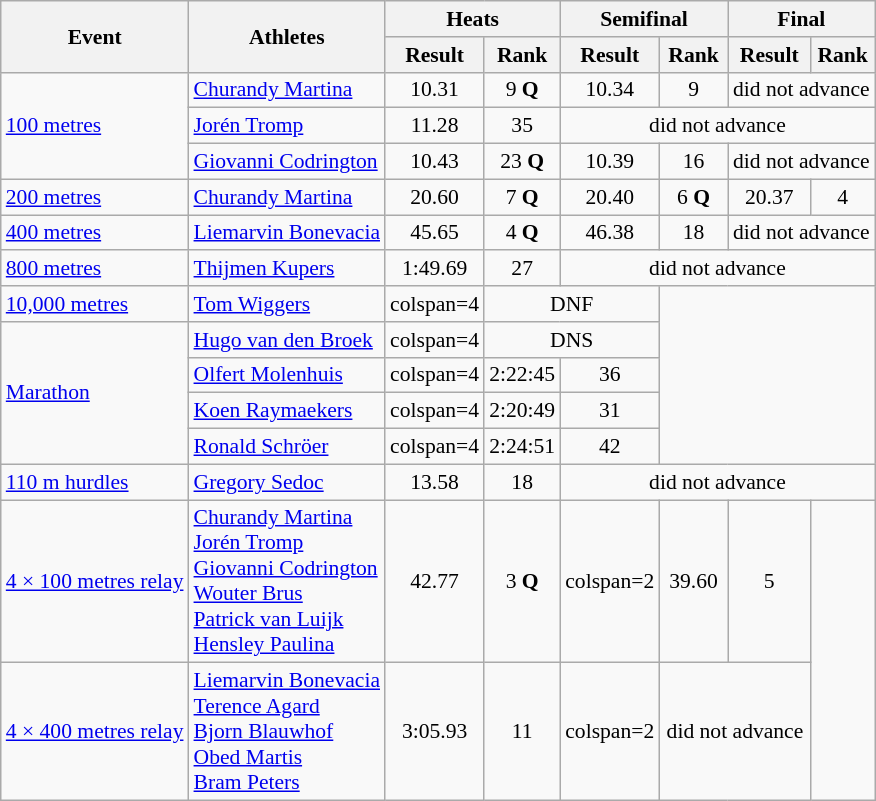<table class="wikitable" border="1" style="font-size:90%">
<tr>
<th rowspan="2">Event</th>
<th rowspan="2">Athletes</th>
<th colspan="2">Heats</th>
<th colspan="2">Semifinal</th>
<th colspan="2">Final</th>
</tr>
<tr>
<th>Result</th>
<th>Rank</th>
<th>Result</th>
<th>Rank</th>
<th>Result</th>
<th>Rank</th>
</tr>
<tr>
<td rowspan=3><a href='#'>100 metres</a></td>
<td><a href='#'>Churandy Martina</a></td>
<td align=center>10.31</td>
<td align=center>9 <strong>Q</strong></td>
<td align=center>10.34</td>
<td align=center>9</td>
<td align=center colspan=2>did not advance</td>
</tr>
<tr>
<td><a href='#'>Jorén Tromp</a></td>
<td align=center>11.28</td>
<td align=center>35</td>
<td align=center colspan=4>did not advance</td>
</tr>
<tr>
<td><a href='#'>Giovanni Codrington</a></td>
<td align=center>10.43</td>
<td align=center>23 <strong>Q</strong></td>
<td align=center>10.39</td>
<td align=center>16</td>
<td align=center colspan=2>did not advance</td>
</tr>
<tr>
<td rowspan=1><a href='#'>200 metres</a></td>
<td><a href='#'>Churandy Martina</a></td>
<td align=center>20.60</td>
<td align=center>7 <strong>Q</strong></td>
<td align=center>20.40</td>
<td align=center>6 <strong>Q</strong></td>
<td align=center>20.37</td>
<td align=center>4</td>
</tr>
<tr>
<td rowspan=1><a href='#'>400 metres</a></td>
<td><a href='#'>Liemarvin Bonevacia</a></td>
<td align=center>45.65</td>
<td align=center>4 <strong>Q</strong></td>
<td align=center>46.38</td>
<td align=center>18</td>
<td align=center colspan=2>did not advance</td>
</tr>
<tr>
<td rowspan=1><a href='#'>800 metres</a></td>
<td><a href='#'>Thijmen Kupers</a></td>
<td align=center>1:49.69</td>
<td align=center>27</td>
<td align=center colspan=4>did not advance</td>
</tr>
<tr>
<td rowspan=1><a href='#'>10,000 metres</a></td>
<td><a href='#'>Tom Wiggers</a></td>
<td>colspan=4 </td>
<td align=center colspan=2>DNF</td>
</tr>
<tr>
<td rowspan=4><a href='#'>Marathon</a></td>
<td><a href='#'>Hugo van den Broek</a></td>
<td>colspan=4 </td>
<td align=center colspan=2>DNS</td>
</tr>
<tr>
<td><a href='#'>Olfert Molenhuis</a></td>
<td>colspan=4 </td>
<td align=center>2:22:45</td>
<td align=center>36</td>
</tr>
<tr>
<td><a href='#'>Koen Raymaekers</a></td>
<td>colspan=4 </td>
<td align=center>2:20:49</td>
<td align=center>31</td>
</tr>
<tr>
<td><a href='#'>Ronald Schröer</a></td>
<td>colspan=4 </td>
<td align=center>2:24:51</td>
<td align=center>42</td>
</tr>
<tr>
<td><a href='#'>110 m hurdles</a></td>
<td><a href='#'>Gregory Sedoc</a></td>
<td align=center>13.58</td>
<td align=center>18</td>
<td align=center colspan=4>did not advance</td>
</tr>
<tr>
<td><a href='#'>4 × 100 metres relay</a></td>
<td><a href='#'>Churandy Martina</a><br><a href='#'>Jorén Tromp</a><br><a href='#'>Giovanni Codrington</a><br><a href='#'>Wouter Brus</a><br><a href='#'>Patrick van Luijk</a><br><a href='#'>Hensley Paulina</a></td>
<td align=center>42.77</td>
<td align=center>3 <strong>Q</strong></td>
<td>colspan=2 </td>
<td align=center>39.60</td>
<td align=center>5</td>
</tr>
<tr>
<td><a href='#'>4 × 400 metres relay</a></td>
<td><a href='#'>Liemarvin Bonevacia</a><br><a href='#'>Terence Agard</a><br><a href='#'>Bjorn Blauwhof</a><br><a href='#'>Obed Martis</a><br><a href='#'>Bram Peters</a></td>
<td align=center>3:05.93</td>
<td align=center>11</td>
<td>colspan=2 </td>
<td align=center colspan=2>did not advance</td>
</tr>
</table>
